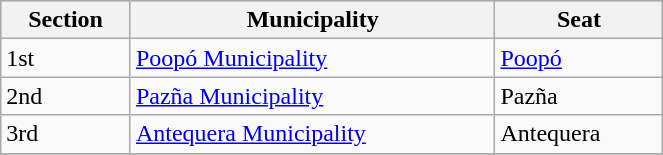<table class="wikitable" border="1" style="width:35%;" border="1">
<tr bgcolor=silver>
<th>Section</th>
<th>Municipality</th>
<th>Seat</th>
</tr>
<tr>
<td>1st</td>
<td><a href='#'>Poopó Municipality</a></td>
<td><a href='#'>Poopó</a></td>
</tr>
<tr>
<td>2nd</td>
<td><a href='#'>Pazña Municipality</a></td>
<td>Pazña</td>
</tr>
<tr>
<td>3rd</td>
<td><a href='#'>Antequera Municipality</a></td>
<td>Antequera</td>
</tr>
<tr>
</tr>
</table>
